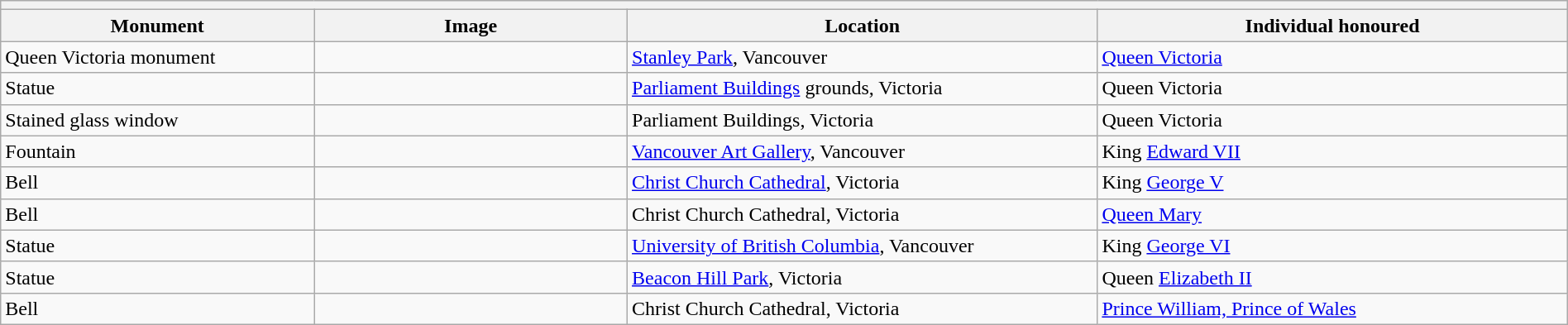<table class="wikitable" style="width:100%">
<tr>
<th colspan="9" align="left"></th>
</tr>
<tr>
<th width="20%">Monument</th>
<th width="20%">Image</th>
<th width="30%">Location</th>
<th width="30%">Individual honoured</th>
</tr>
<tr>
<td>Queen Victoria monument</td>
<td></td>
<td><a href='#'>Stanley Park</a>, Vancouver</td>
<td><a href='#'>Queen Victoria</a></td>
</tr>
<tr>
<td>Statue</td>
<td></td>
<td><a href='#'>Parliament Buildings</a> grounds, Victoria</td>
<td>Queen Victoria</td>
</tr>
<tr>
<td>Stained glass window</td>
<td></td>
<td>Parliament Buildings, Victoria</td>
<td>Queen Victoria</td>
</tr>
<tr>
<td>Fountain</td>
<td></td>
<td><a href='#'>Vancouver Art Gallery</a>, Vancouver</td>
<td>King <a href='#'>Edward VII</a></td>
</tr>
<tr>
<td>Bell</td>
<td></td>
<td><a href='#'>Christ Church Cathedral</a>, Victoria</td>
<td>King <a href='#'>George V</a></td>
</tr>
<tr>
<td>Bell</td>
<td></td>
<td>Christ Church Cathedral, Victoria</td>
<td><a href='#'>Queen Mary</a></td>
</tr>
<tr>
<td>Statue</td>
<td></td>
<td><a href='#'>University of British Columbia</a>, Vancouver</td>
<td>King <a href='#'>George VI</a></td>
</tr>
<tr>
<td>Statue</td>
<td></td>
<td><a href='#'>Beacon Hill Park</a>, Victoria</td>
<td>Queen <a href='#'>Elizabeth II</a></td>
</tr>
<tr>
<td>Bell</td>
<td></td>
<td>Christ Church Cathedral, Victoria</td>
<td><a href='#'>Prince William, Prince of Wales</a></td>
</tr>
</table>
